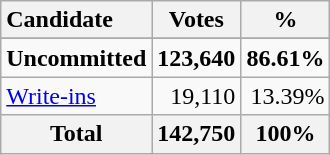<table class="wikitable sortable plainrowheaders" style="text-align:right;">
<tr>
<th style="text-align:left;">Candidate</th>
<th>Votes</th>
<th>%</th>
</tr>
<tr>
</tr>
<tr>
<td style="text-align:left;"><strong>Uncommitted</strong></td>
<td><strong>123,640</strong></td>
<td><strong>86.61%</strong></td>
</tr>
<tr>
<td style="text-align:left;"><a href='#'>Write-ins</a></td>
<td>19,110</td>
<td>13.39%</td>
</tr>
<tr class="sortbottom">
<th>Total</th>
<th>142,750</th>
<th>100%</th>
</tr>
</table>
